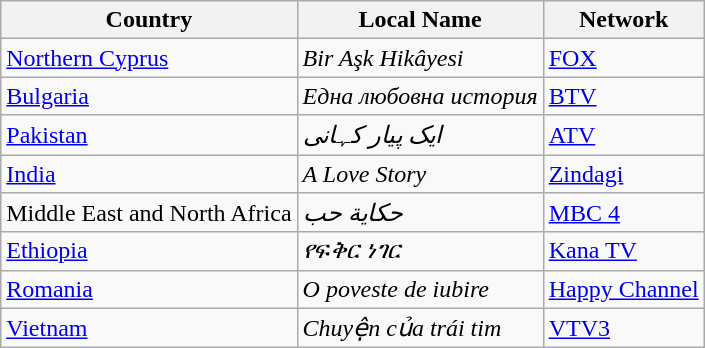<table class="wikitable">
<tr>
<th>Country</th>
<th>Local Name</th>
<th>Network</th>
</tr>
<tr>
<td><a href='#'>Northern Cyprus</a></td>
<td><em>Bir Aşk Hikâyesi</em></td>
<td><a href='#'>FOX</a></td>
</tr>
<tr>
<td><a href='#'>Bulgaria</a></td>
<td><em>Една любовна история</em></td>
<td><a href='#'>BTV</a></td>
</tr>
<tr>
<td><a href='#'>Pakistan</a></td>
<td><em>ایک پیار کہانی</em></td>
<td><a href='#'>ATV</a></td>
</tr>
<tr>
<td><a href='#'>India</a></td>
<td><em>A Love Story</em></td>
<td><a href='#'>Zindagi</a></td>
</tr>
<tr>
<td>Middle East and North Africa</td>
<td><em>حكاية حب</em></td>
<td><a href='#'>MBC 4</a></td>
</tr>
<tr>
<td><a href='#'>Ethiopia</a></td>
<td><em>የፍቅር ነገር</em></td>
<td><a href='#'>Kana TV</a></td>
</tr>
<tr>
<td><a href='#'>Romania</a></td>
<td><em>O poveste de iubire</em></td>
<td><a href='#'>Happy Channel</a></td>
</tr>
<tr>
<td><a href='#'>Vietnam</a></td>
<td><em>Chuyện của trái tim</em></td>
<td><a href='#'>VTV3</a></td>
</tr>
</table>
